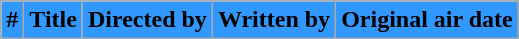<table class="wikitable plainrowheaders">
<tr>
<th style="background-color: #3198FF;">#</th>
<th style="background-color: #3198FF;">Title</th>
<th style="background-color: #3198FF;">Directed by</th>
<th style="background-color: #3198FF;">Written by</th>
<th style="background-color: #3198FF;">Original air date<br>








</th>
</tr>
</table>
